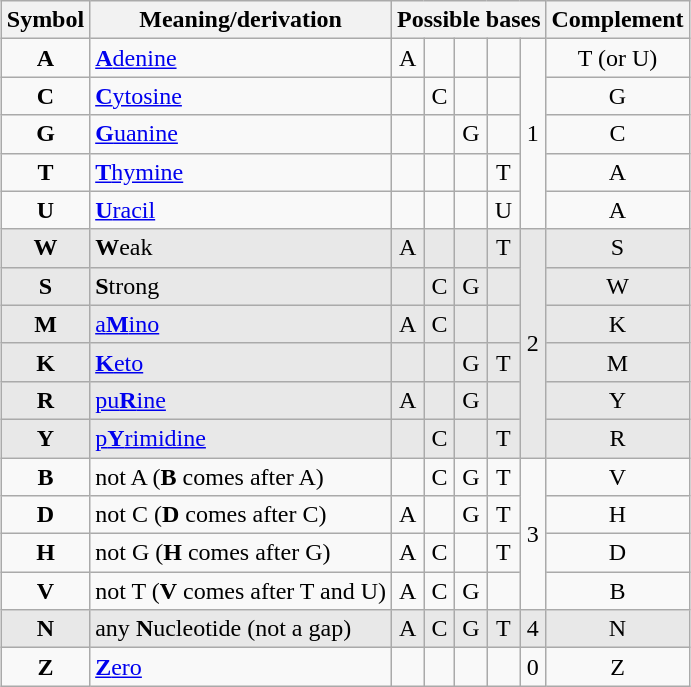<table class="wikitable" style="margin-left:25px; margin-top:0px; text-align:center;">
<tr>
<th>Symbol</th>
<th>Meaning/derivation</th>
<th colspan=5>Possible bases</th>
<th>Complement</th>
</tr>
<tr>
<td><strong>A</strong></td>
<td align=left><a href='#'><strong>A</strong>denine</a></td>
<td>A</td>
<td></td>
<td></td>
<td></td>
<td rowspan=5>1</td>
<td>T (or U)</td>
</tr>
<tr>
<td><strong>C</strong></td>
<td align=left><a href='#'><strong>C</strong>ytosine</a></td>
<td></td>
<td>C</td>
<td></td>
<td></td>
<td>G</td>
</tr>
<tr>
<td><strong>G</strong></td>
<td align=left><a href='#'><strong>G</strong>uanine</a></td>
<td></td>
<td></td>
<td>G</td>
<td></td>
<td>C</td>
</tr>
<tr>
<td><strong>T</strong></td>
<td align=left><a href='#'><strong>T</strong>hymine</a></td>
<td></td>
<td></td>
<td></td>
<td>T</td>
<td>A</td>
</tr>
<tr>
<td><strong>U</strong></td>
<td align=left><a href='#'><strong>U</strong>racil</a></td>
<td></td>
<td></td>
<td></td>
<td>U</td>
<td>A</td>
</tr>
<tr bgcolor=#e8e8e8>
<td><strong>W</strong></td>
<td align=left><strong>W</strong>eak</td>
<td>A</td>
<td></td>
<td></td>
<td>T</td>
<td rowspan=6>2</td>
<td>S</td>
</tr>
<tr bgcolor=#e8e8e8>
<td><strong>S</strong></td>
<td align=left><strong>S</strong>trong</td>
<td></td>
<td>C</td>
<td>G</td>
<td></td>
<td>W</td>
</tr>
<tr bgcolor=#e8e8e8>
<td><strong>M</strong></td>
<td align=left><a href='#'>a<strong>M</strong>ino</a></td>
<td>A</td>
<td>C</td>
<td></td>
<td></td>
<td>K</td>
</tr>
<tr bgcolor=#e8e8e8>
<td><strong>K</strong></td>
<td align=left><a href='#'><strong>K</strong>eto</a></td>
<td></td>
<td></td>
<td>G</td>
<td>T</td>
<td>M</td>
</tr>
<tr bgcolor=#e8e8e8>
<td><strong>R</strong></td>
<td align=left><a href='#'>pu<strong>R</strong>ine</a></td>
<td>A</td>
<td></td>
<td>G</td>
<td></td>
<td>Y</td>
</tr>
<tr bgcolor=#e8e8e8>
<td><strong>Y</strong></td>
<td align=left><a href='#'>p<strong>Y</strong>rimidine</a></td>
<td></td>
<td>C</td>
<td></td>
<td>T</td>
<td>R</td>
</tr>
<tr>
<td><strong>B</strong></td>
<td align=left>not A (<strong>B</strong> comes after A)</td>
<td></td>
<td>C</td>
<td>G</td>
<td>T</td>
<td rowspan=4>3</td>
<td>V</td>
</tr>
<tr>
<td><strong>D</strong></td>
<td align=left>not C (<strong>D</strong> comes after C)</td>
<td>A</td>
<td></td>
<td>G</td>
<td>T</td>
<td>H</td>
</tr>
<tr>
<td><strong>H</strong></td>
<td align=left>not G (<strong>H</strong> comes after G)</td>
<td>A</td>
<td>C</td>
<td></td>
<td>T</td>
<td>D</td>
</tr>
<tr>
<td><strong>V</strong></td>
<td align=left>not T (<strong>V</strong> comes after T and U)</td>
<td>A</td>
<td>C</td>
<td>G</td>
<td></td>
<td>B</td>
</tr>
<tr bgcolor=#e8e8e8>
<td><strong>N</strong></td>
<td align=left>any <strong>N</strong>ucleotide (not a gap)</td>
<td>A</td>
<td>C</td>
<td>G</td>
<td>T</td>
<td>4</td>
<td>N</td>
</tr>
<tr>
<td><strong>Z</strong></td>
<td align=left><a href='#'><strong>Z</strong>ero</a></td>
<td></td>
<td></td>
<td></td>
<td></td>
<td>0</td>
<td>Z</td>
</tr>
</table>
